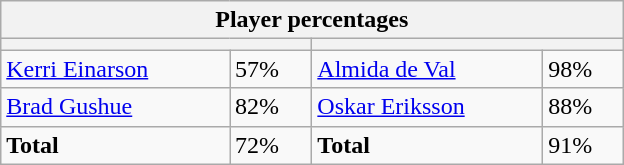<table class="wikitable">
<tr>
<th colspan=4 width=400>Player percentages</th>
</tr>
<tr>
<th colspan=2 width=200 style="white-space:nowrap;"></th>
<th colspan=2 width=200 style="white-space:nowrap;"></th>
</tr>
<tr>
<td><a href='#'>Kerri Einarson</a></td>
<td>57%</td>
<td><a href='#'>Almida de Val</a></td>
<td>98%</td>
</tr>
<tr>
<td><a href='#'>Brad Gushue</a></td>
<td>82%</td>
<td><a href='#'>Oskar Eriksson</a></td>
<td>88%</td>
</tr>
<tr>
<td><strong>Total</strong></td>
<td>72%</td>
<td><strong>Total</strong></td>
<td>91%</td>
</tr>
</table>
